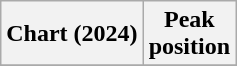<table class="wikitable sortable plainrowheaders" style="text-align:center">
<tr>
<th scope="col">Chart (2024)</th>
<th scope="col">Peak<br>position</th>
</tr>
<tr>
</tr>
</table>
